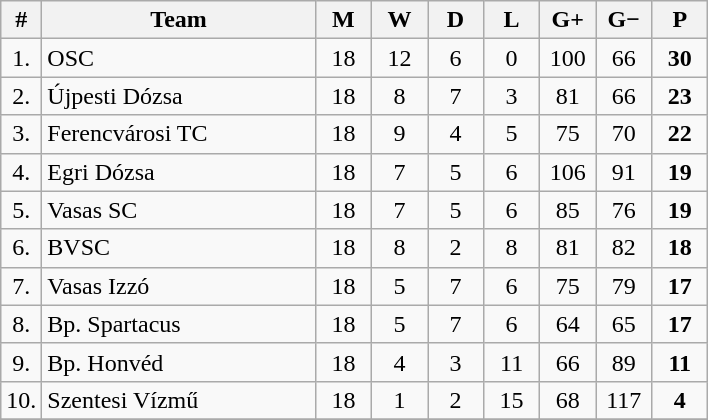<table class="wikitable" style="text-align: center;">
<tr>
<th width="15">#</th>
<th width="175">Team</th>
<th width="30">M</th>
<th width="30">W</th>
<th width="30">D</th>
<th width="30">L</th>
<th width="30">G+</th>
<th width="30">G−</th>
<th width="30">P</th>
</tr>
<tr>
<td>1.</td>
<td align="left">OSC</td>
<td>18</td>
<td>12</td>
<td>6</td>
<td>0</td>
<td>100</td>
<td>66</td>
<td><strong>30</strong></td>
</tr>
<tr>
<td>2.</td>
<td align="left">Újpesti Dózsa</td>
<td>18</td>
<td>8</td>
<td>7</td>
<td>3</td>
<td>81</td>
<td>66</td>
<td><strong>23</strong></td>
</tr>
<tr>
<td>3.</td>
<td align="left">Ferencvárosi TC</td>
<td>18</td>
<td>9</td>
<td>4</td>
<td>5</td>
<td>75</td>
<td>70</td>
<td><strong>22</strong></td>
</tr>
<tr>
<td>4.</td>
<td align="left">Egri Dózsa</td>
<td>18</td>
<td>7</td>
<td>5</td>
<td>6</td>
<td>106</td>
<td>91</td>
<td><strong>19</strong></td>
</tr>
<tr>
<td>5.</td>
<td align="left">Vasas SC</td>
<td>18</td>
<td>7</td>
<td>5</td>
<td>6</td>
<td>85</td>
<td>76</td>
<td><strong>19</strong></td>
</tr>
<tr>
<td>6.</td>
<td align="left">BVSC</td>
<td>18</td>
<td>8</td>
<td>2</td>
<td>8</td>
<td>81</td>
<td>82</td>
<td><strong>18</strong></td>
</tr>
<tr>
<td>7.</td>
<td align="left">Vasas Izzó</td>
<td>18</td>
<td>5</td>
<td>7</td>
<td>6</td>
<td>75</td>
<td>79</td>
<td><strong>17</strong></td>
</tr>
<tr>
<td>8.</td>
<td align="left">Bp. Spartacus</td>
<td>18</td>
<td>5</td>
<td>7</td>
<td>6</td>
<td>64</td>
<td>65</td>
<td><strong>17</strong></td>
</tr>
<tr>
<td>9.</td>
<td align="left">Bp. Honvéd</td>
<td>18</td>
<td>4</td>
<td>3</td>
<td>11</td>
<td>66</td>
<td>89</td>
<td><strong>11</strong></td>
</tr>
<tr>
<td>10.</td>
<td align="left">Szentesi Vízmű</td>
<td>18</td>
<td>1</td>
<td>2</td>
<td>15</td>
<td>68</td>
<td>117</td>
<td><strong>4</strong></td>
</tr>
<tr>
</tr>
</table>
